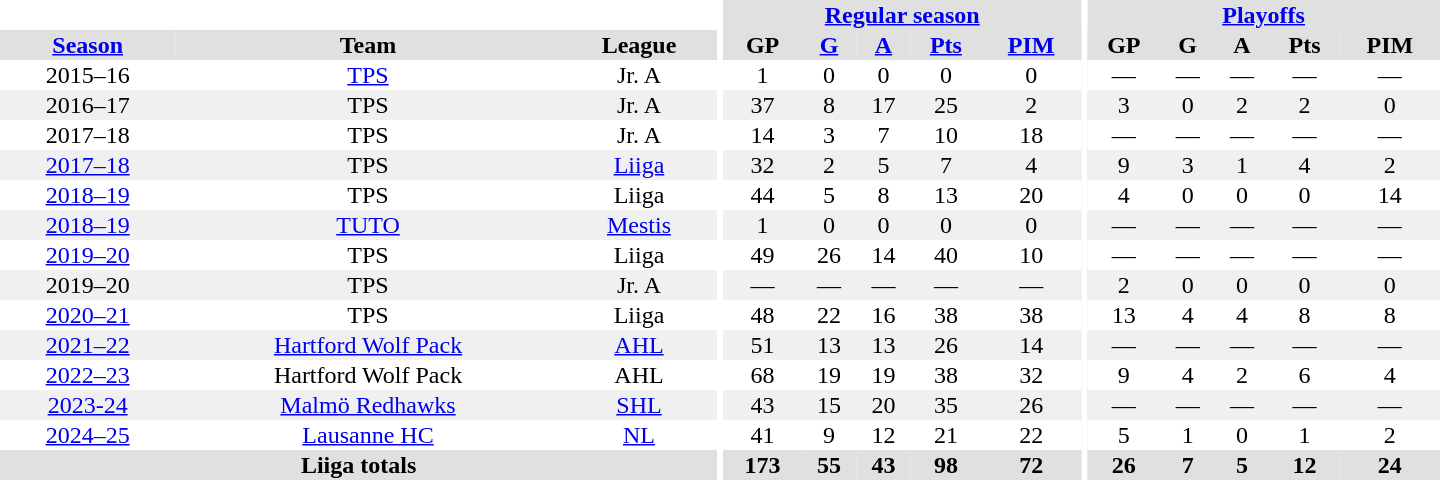<table border="0" cellpadding="1" cellspacing="0" style="text-align:center; width:60em;">
<tr bgcolor="#e0e0e0">
<th colspan="3" bgcolor="#ffffff"></th>
<th rowspan="99" bgcolor="#ffffff"></th>
<th colspan="5"><a href='#'>Regular season</a></th>
<th rowspan="99" bgcolor="#ffffff"></th>
<th colspan="5"><a href='#'>Playoffs</a></th>
</tr>
<tr bgcolor="#e0e0e0">
<th><a href='#'>Season</a></th>
<th>Team</th>
<th>League</th>
<th>GP</th>
<th><a href='#'>G</a></th>
<th><a href='#'>A</a></th>
<th><a href='#'>Pts</a></th>
<th><a href='#'>PIM</a></th>
<th>GP</th>
<th>G</th>
<th>A</th>
<th>Pts</th>
<th>PIM</th>
</tr>
<tr>
<td>2015–16</td>
<td><a href='#'>TPS</a></td>
<td>Jr. A</td>
<td>1</td>
<td>0</td>
<td>0</td>
<td>0</td>
<td>0</td>
<td>—</td>
<td>—</td>
<td>—</td>
<td>—</td>
<td>—</td>
</tr>
<tr bgcolor="#f0f0f0">
<td>2016–17</td>
<td>TPS</td>
<td>Jr. A</td>
<td>37</td>
<td>8</td>
<td>17</td>
<td>25</td>
<td>2</td>
<td>3</td>
<td>0</td>
<td>2</td>
<td>2</td>
<td>0</td>
</tr>
<tr>
<td>2017–18</td>
<td>TPS</td>
<td>Jr. A</td>
<td>14</td>
<td>3</td>
<td>7</td>
<td>10</td>
<td>18</td>
<td>—</td>
<td>—</td>
<td>—</td>
<td>—</td>
<td>—</td>
</tr>
<tr bgcolor="#f0f0f0">
<td><a href='#'>2017–18</a></td>
<td>TPS</td>
<td><a href='#'>Liiga</a></td>
<td>32</td>
<td>2</td>
<td>5</td>
<td>7</td>
<td>4</td>
<td>9</td>
<td>3</td>
<td>1</td>
<td>4</td>
<td>2</td>
</tr>
<tr>
<td><a href='#'>2018–19</a></td>
<td>TPS</td>
<td>Liiga</td>
<td>44</td>
<td>5</td>
<td>8</td>
<td>13</td>
<td>20</td>
<td>4</td>
<td>0</td>
<td>0</td>
<td>0</td>
<td>14</td>
</tr>
<tr bgcolor="#f0f0f0">
<td><a href='#'>2018–19</a></td>
<td><a href='#'>TUTO</a></td>
<td><a href='#'>Mestis</a></td>
<td>1</td>
<td>0</td>
<td>0</td>
<td>0</td>
<td>0</td>
<td>—</td>
<td>—</td>
<td>—</td>
<td>—</td>
<td>—</td>
</tr>
<tr>
<td><a href='#'>2019–20</a></td>
<td>TPS</td>
<td>Liiga</td>
<td>49</td>
<td>26</td>
<td>14</td>
<td>40</td>
<td>10</td>
<td>—</td>
<td>—</td>
<td>—</td>
<td>—</td>
<td>—</td>
</tr>
<tr bgcolor="#f0f0f0">
<td>2019–20</td>
<td>TPS</td>
<td>Jr. A</td>
<td>—</td>
<td>—</td>
<td>—</td>
<td>—</td>
<td>—</td>
<td>2</td>
<td>0</td>
<td>0</td>
<td>0</td>
<td>0</td>
</tr>
<tr>
<td><a href='#'>2020–21</a></td>
<td>TPS</td>
<td>Liiga</td>
<td>48</td>
<td>22</td>
<td>16</td>
<td>38</td>
<td>38</td>
<td>13</td>
<td>4</td>
<td>4</td>
<td>8</td>
<td>8</td>
</tr>
<tr bgcolor="#f0f0f0">
<td><a href='#'>2021–22</a></td>
<td><a href='#'>Hartford Wolf Pack</a></td>
<td><a href='#'>AHL</a></td>
<td>51</td>
<td>13</td>
<td>13</td>
<td>26</td>
<td>14</td>
<td>—</td>
<td>—</td>
<td>—</td>
<td>—</td>
<td>—</td>
</tr>
<tr>
<td><a href='#'>2022–23</a></td>
<td>Hartford Wolf Pack</td>
<td>AHL</td>
<td>68</td>
<td>19</td>
<td>19</td>
<td>38</td>
<td>32</td>
<td>9</td>
<td>4</td>
<td>2</td>
<td>6</td>
<td>4</td>
</tr>
<tr bgcolor="#f0f0f0">
<td><a href='#'>2023-24</a></td>
<td><a href='#'>Malmö Redhawks</a></td>
<td><a href='#'>SHL</a></td>
<td>43</td>
<td>15</td>
<td>20</td>
<td>35</td>
<td>26</td>
<td>—</td>
<td>—</td>
<td>—</td>
<td>—</td>
<td>—</td>
</tr>
<tr>
<td><a href='#'>2024–25</a></td>
<td><a href='#'>Lausanne HC</a></td>
<td><a href='#'>NL</a></td>
<td>41</td>
<td>9</td>
<td>12</td>
<td>21</td>
<td>22</td>
<td>5</td>
<td>1</td>
<td>0</td>
<td>1</td>
<td>2</td>
</tr>
<tr>
</tr>
<tr bgcolor="#e0e0e0">
<th colspan="3">Liiga totals</th>
<th>173</th>
<th>55</th>
<th>43</th>
<th>98</th>
<th>72</th>
<th>26</th>
<th>7</th>
<th>5</th>
<th>12</th>
<th>24</th>
</tr>
</table>
